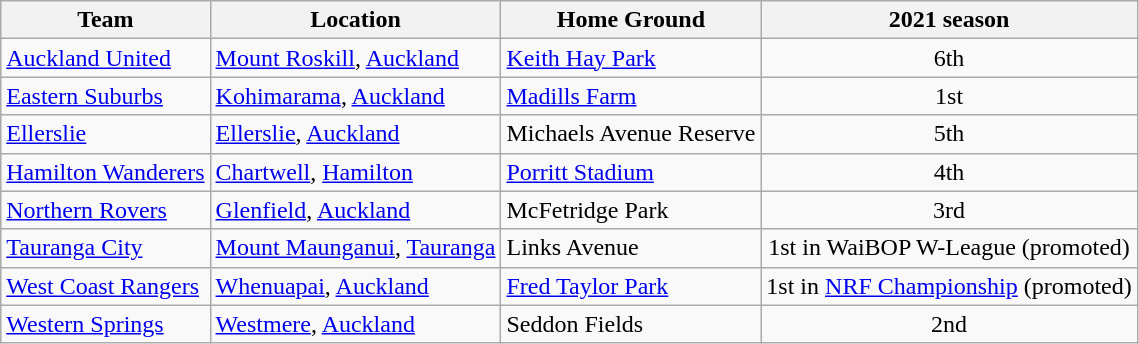<table class="wikitable sortable">
<tr>
<th>Team</th>
<th>Location</th>
<th>Home Ground</th>
<th>2021 season</th>
</tr>
<tr>
<td><a href='#'>Auckland United</a></td>
<td><a href='#'>Mount Roskill</a>, <a href='#'>Auckland</a></td>
<td><a href='#'>Keith Hay Park</a></td>
<td align="center">6th</td>
</tr>
<tr>
<td><a href='#'>Eastern Suburbs</a></td>
<td><a href='#'>Kohimarama</a>, <a href='#'>Auckland</a></td>
<td><a href='#'>Madills Farm</a></td>
<td align="center">1st</td>
</tr>
<tr>
<td><a href='#'>Ellerslie</a></td>
<td><a href='#'>Ellerslie</a>, <a href='#'>Auckland</a></td>
<td>Michaels Avenue Reserve</td>
<td align="center">5th</td>
</tr>
<tr>
<td><a href='#'>Hamilton Wanderers</a></td>
<td><a href='#'>Chartwell</a>, <a href='#'>Hamilton</a></td>
<td><a href='#'>Porritt Stadium</a></td>
<td align="center">4th</td>
</tr>
<tr>
<td><a href='#'>Northern Rovers</a></td>
<td><a href='#'>Glenfield</a>, <a href='#'>Auckland</a></td>
<td>McFetridge Park</td>
<td align="center">3rd</td>
</tr>
<tr>
<td><a href='#'>Tauranga City</a></td>
<td><a href='#'>Mount Maunganui</a>, <a href='#'>Tauranga</a></td>
<td>Links Avenue</td>
<td align="center">1st in WaiBOP W-League (promoted)</td>
</tr>
<tr>
<td><a href='#'>West Coast Rangers</a></td>
<td><a href='#'>Whenuapai</a>, <a href='#'>Auckland</a></td>
<td><a href='#'>Fred Taylor Park</a></td>
<td align="center">1st in <a href='#'>NRF Championship</a> (promoted)</td>
</tr>
<tr>
<td><a href='#'>Western Springs</a></td>
<td><a href='#'>Westmere</a>, <a href='#'>Auckland</a></td>
<td>Seddon Fields</td>
<td align="center">2nd</td>
</tr>
</table>
